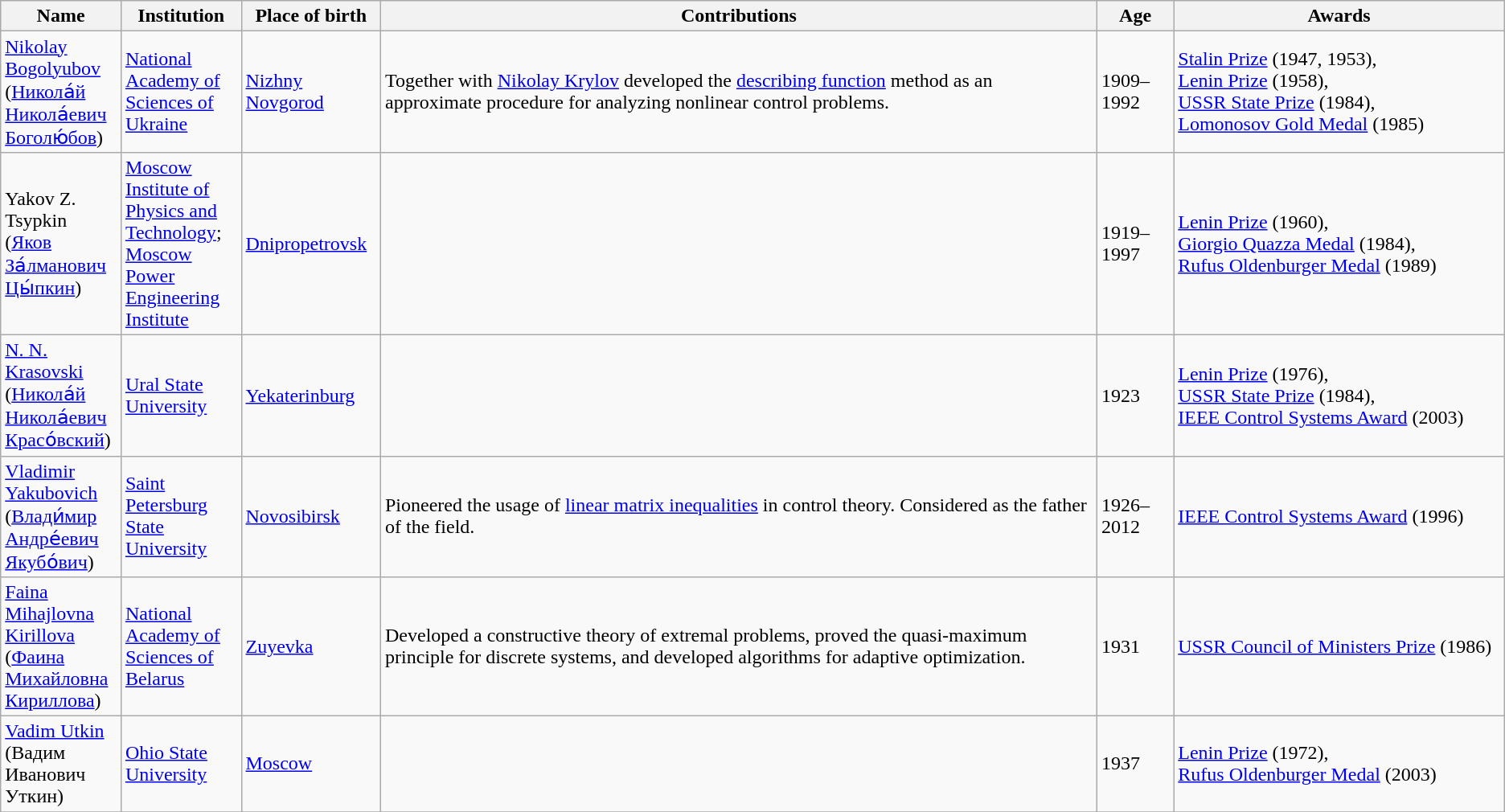<table class="wikitable sortable">
<tr>
<th width=8%>Name</th>
<th width=8%>Institution</th>
<th>Place of birth</th>
<th>Contributions</th>
<th>Age</th>
<th width=22%>Awards</th>
</tr>
<tr>
<td><a href='#'>Nikolay Bogolyubov</a><br>(<a href='#'>Никола́й Никола́евич Боголю́бов</a>)</td>
<td><a href='#'>National Academy of Sciences of Ukraine</a></td>
<td><a href='#'>Nizhny Novgorod</a></td>
<td>Together with <a href='#'>Nikolay Krylov</a> developed the <a href='#'>describing function</a> method as an approximate procedure for analyzing nonlinear control problems.</td>
<td>1909–1992</td>
<td><a href='#'>Stalin Prize</a> (1947, 1953),<br><a href='#'>Lenin Prize</a> (1958),<br><a href='#'>USSR State Prize</a> (1984),<br><a href='#'>Lomonosov Gold Medal</a> (1985)</td>
</tr>
<tr>
<td>Yakov Z. Tsypkin<br>(<a href='#'>Яков За́лманович Цы́пкин</a>)</td>
<td><a href='#'>Moscow Institute of Physics and Technology</a>; <a href='#'>Moscow Power Engineering Institute</a></td>
<td><a href='#'>Dnipropetrovsk</a></td>
<td></td>
<td>1919–1997</td>
<td><a href='#'>Lenin Prize</a> (1960),<br><a href='#'>Giorgio Quazza Medal</a> (1984),<br><a href='#'>Rufus Oldenburger Medal</a> (1989)</td>
</tr>
<tr>
<td><a href='#'>N. N. Krasovski</a><br>(<a href='#'>Никола́й Никола́евич Красо́вский</a>)</td>
<td><a href='#'>Ural State University</a></td>
<td><a href='#'>Yekaterinburg</a></td>
<td></td>
<td>1923</td>
<td><a href='#'>Lenin Prize</a> (1976),<br><a href='#'>USSR State Prize</a> (1984),<br><a href='#'>IEEE Control Systems Award</a> (2003)</td>
</tr>
<tr>
<td><a href='#'>Vladimir Yakubovich</a><br>(<a href='#'>Влади́мир Андре́евич Якубо́вич</a>)</td>
<td><a href='#'>Saint Petersburg State University</a></td>
<td><a href='#'>Novosibirsk</a></td>
<td>Pioneered the usage of <a href='#'>linear matrix inequalities</a> in control theory. Considered as the father of the field.</td>
<td>1926–2012</td>
<td><a href='#'>IEEE Control Systems Award</a> (1996)</td>
</tr>
<tr>
<td><a href='#'>Faina Mihajlovna Kirillova</a><br>(<a href='#'>Фаина Михайловна Кириллова</a>)</td>
<td><a href='#'>National Academy of Sciences of Belarus</a></td>
<td><a href='#'>Zuyevka</a></td>
<td>Developed a constructive theory of extremal problems, proved the quasi-maximum principle for discrete systems, and developed algorithms for adaptive optimization.</td>
<td>1931</td>
<td><a href='#'>USSR Council of Ministers Prize</a> (1986)</td>
</tr>
<tr>
<td><a href='#'>Vadim Utkin</a><br>(Вадим Иванович Уткин)</td>
<td><a href='#'>Ohio State University</a></td>
<td><a href='#'>Moscow</a></td>
<td></td>
<td>1937</td>
<td><a href='#'>Lenin Prize</a> (1972),<br><a href='#'>Rufus Oldenburger Medal</a> (2003)</td>
</tr>
<tr>
</tr>
</table>
